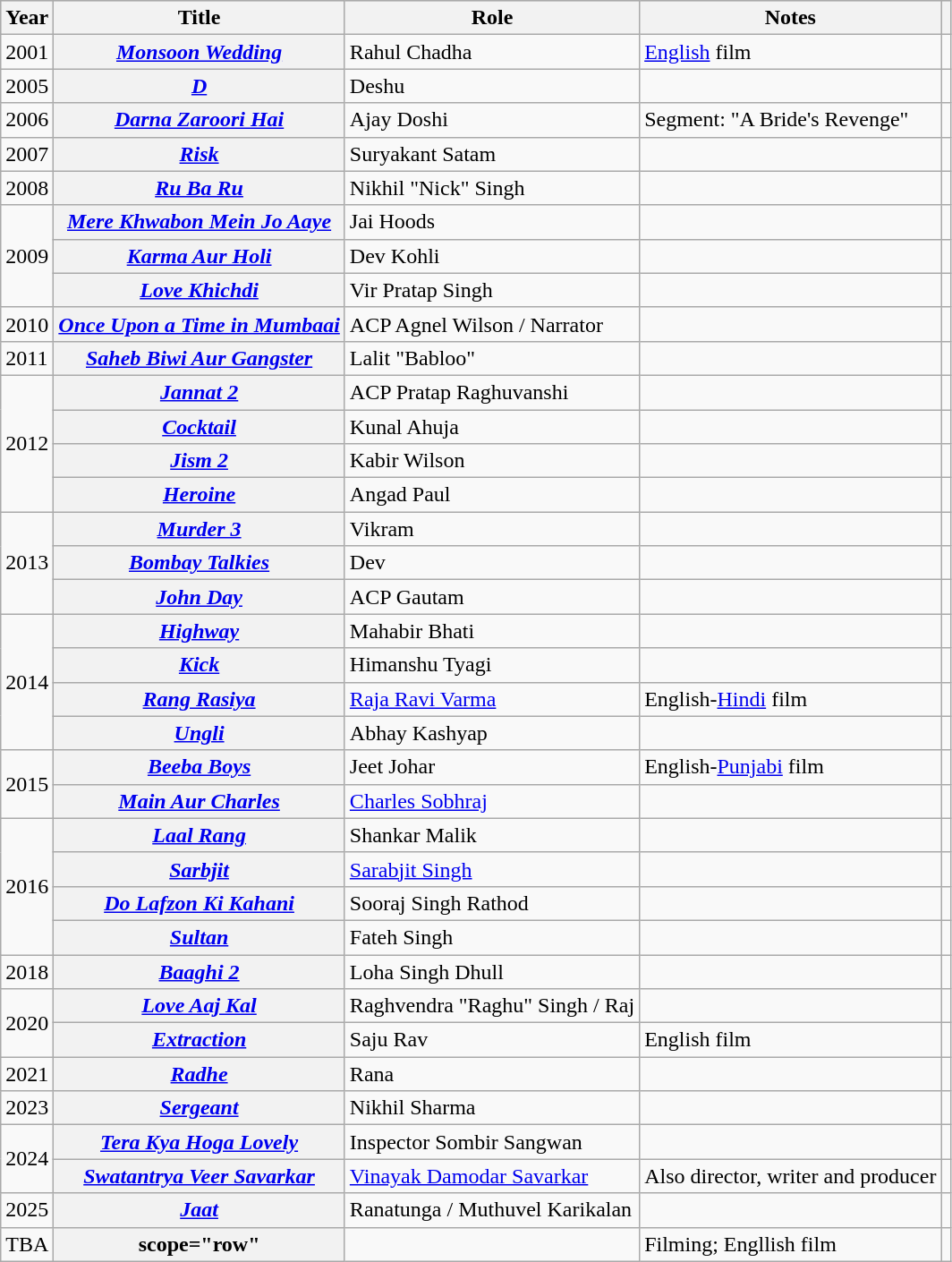<table class="wikitable sortable plainrowheaders">
<tr style="background:#ccc; text-align:center;">
<th scope="col">Year</th>
<th scope="col">Title</th>
<th scope="col">Role</th>
<th scope="col" class="unsortable">Notes</th>
<th scope="col" class="unsortable"></th>
</tr>
<tr>
<td>2001</td>
<th scope="row"><em><a href='#'>Monsoon Wedding</a></em></th>
<td>Rahul Chadha</td>
<td><a href='#'>English</a> film</td>
<td></td>
</tr>
<tr>
<td>2005</td>
<th scope="row"><em><a href='#'>D</a></em></th>
<td>Deshu</td>
<td></td>
<td></td>
</tr>
<tr>
<td>2006</td>
<th scope="row"><em><a href='#'>Darna Zaroori Hai</a></em></th>
<td>Ajay Doshi</td>
<td>Segment: "A Bride's Revenge"</td>
<td></td>
</tr>
<tr>
<td>2007</td>
<th scope="row"><em><a href='#'>Risk</a></em></th>
<td>Suryakant Satam</td>
<td></td>
<td></td>
</tr>
<tr>
<td>2008</td>
<th scope="row"><em><a href='#'>Ru Ba Ru</a></em></th>
<td>Nikhil "Nick" Singh</td>
<td></td>
<td></td>
</tr>
<tr>
<td rowspan="3">2009</td>
<th scope="row"><em><a href='#'>Mere Khwabon Mein Jo Aaye</a></em></th>
<td>Jai Hoods</td>
<td></td>
<td></td>
</tr>
<tr>
<th scope="row"><em><a href='#'>Karma Aur Holi</a></em></th>
<td>Dev Kohli</td>
<td></td>
<td></td>
</tr>
<tr>
<th scope="row"><em><a href='#'>Love Khichdi</a></em></th>
<td>Vir Pratap Singh</td>
<td></td>
<td></td>
</tr>
<tr>
<td>2010</td>
<th scope="row"><em><a href='#'>Once Upon a Time in Mumbaai</a></em></th>
<td>ACP Agnel Wilson / Narrator</td>
<td></td>
<td></td>
</tr>
<tr>
<td>2011</td>
<th scope="row"><em><a href='#'>Saheb Biwi Aur Gangster</a></em></th>
<td>Lalit "Babloo"</td>
<td></td>
<td></td>
</tr>
<tr>
<td rowspan="4">2012</td>
<th scope="row"><em><a href='#'>Jannat 2</a></em></th>
<td>ACP Pratap Raghuvanshi</td>
<td></td>
<td></td>
</tr>
<tr>
<th scope="row"><em><a href='#'>Cocktail</a></em></th>
<td>Kunal Ahuja</td>
<td></td>
<td></td>
</tr>
<tr>
<th scope="row"><em><a href='#'>Jism 2</a></em></th>
<td>Kabir Wilson</td>
<td></td>
<td></td>
</tr>
<tr>
<th scope="row"><em><a href='#'>Heroine</a></em></th>
<td>Angad Paul</td>
<td></td>
<td></td>
</tr>
<tr>
<td rowspan="3">2013</td>
<th scope="row"><em><a href='#'>Murder 3</a></em></th>
<td>Vikram</td>
<td></td>
<td></td>
</tr>
<tr>
<th scope="row"><em><a href='#'>Bombay Talkies</a></em></th>
<td>Dev</td>
<td></td>
<td></td>
</tr>
<tr>
<th scope="row"><em><a href='#'>John Day</a></em></th>
<td>ACP Gautam</td>
<td></td>
<td></td>
</tr>
<tr>
<td rowspan="4">2014</td>
<th scope="row"><em><a href='#'>Highway</a></em></th>
<td>Mahabir Bhati</td>
<td></td>
<td></td>
</tr>
<tr>
<th scope="row"><em><a href='#'>Kick</a></em></th>
<td>Himanshu Tyagi</td>
<td></td>
<td></td>
</tr>
<tr>
<th scope="row"><em><a href='#'>Rang Rasiya</a></em></th>
<td><a href='#'>Raja Ravi Varma</a></td>
<td>English-<a href='#'>Hindi</a> film</td>
<td></td>
</tr>
<tr>
<th scope="row"><em><a href='#'>Ungli</a></em></th>
<td>Abhay Kashyap</td>
<td></td>
<td></td>
</tr>
<tr>
<td rowspan="2">2015</td>
<th scope="row"><em><a href='#'>Beeba Boys</a></em></th>
<td>Jeet Johar</td>
<td>English-<a href='#'>Punjabi</a> film</td>
<td></td>
</tr>
<tr>
<th scope="row"><em><a href='#'>Main Aur Charles</a></em></th>
<td><a href='#'>Charles Sobhraj</a></td>
<td></td>
<td></td>
</tr>
<tr>
<td rowspan="4">2016</td>
<th scope="row"><em><a href='#'>Laal Rang</a></em></th>
<td>Shankar Malik</td>
<td></td>
<td></td>
</tr>
<tr>
<th scope="row"><em><a href='#'>Sarbjit</a></em></th>
<td><a href='#'>Sarabjit Singh</a></td>
<td></td>
<td></td>
</tr>
<tr>
<th scope="row"><em><a href='#'>Do Lafzon Ki Kahani</a></em></th>
<td>Sooraj Singh Rathod</td>
<td></td>
<td></td>
</tr>
<tr>
<th scope="row"><em><a href='#'>Sultan</a></em></th>
<td>Fateh Singh</td>
<td></td>
<td></td>
</tr>
<tr>
<td>2018</td>
<th scope="row"><em><a href='#'>Baaghi 2</a></em></th>
<td>Loha Singh Dhull</td>
<td></td>
<td></td>
</tr>
<tr>
<td rowspan="2">2020</td>
<th scope="row"><em><a href='#'>Love Aaj Kal</a></em></th>
<td>Raghvendra "Raghu" Singh / Raj</td>
<td></td>
<td></td>
</tr>
<tr>
<th scope="row"><em><a href='#'>Extraction</a></em></th>
<td>Saju Rav</td>
<td>English film</td>
<td></td>
</tr>
<tr>
<td>2021</td>
<th scope="row"><em><a href='#'>Radhe</a></em></th>
<td>Rana</td>
<td></td>
<td></td>
</tr>
<tr>
<td>2023</td>
<th scope="row"><em><a href='#'>Sergeant</a></em></th>
<td>Nikhil Sharma</td>
<td></td>
<td></td>
</tr>
<tr>
<td rowspan="2">2024</td>
<th scope="row"><em><a href='#'>Tera Kya Hoga Lovely</a></em></th>
<td>Inspector Sombir Sangwan</td>
<td></td>
<td></td>
</tr>
<tr>
<th scope="row"><em><a href='#'>Swatantrya Veer Savarkar</a></em></th>
<td><a href='#'>Vinayak Damodar Savarkar</a></td>
<td>Also director, writer and producer</td>
<td></td>
</tr>
<tr>
<td>2025</td>
<th scope="row"><em><a href='#'>Jaat</a></em></th>
<td>Ranatunga / Muthuvel Karikalan</td>
<td></td>
<td></td>
</tr>
<tr>
<td>TBA</td>
<th>scope="row" </th>
<td></td>
<td>Filming; Engllish film</td>
<td></td>
</tr>
</table>
